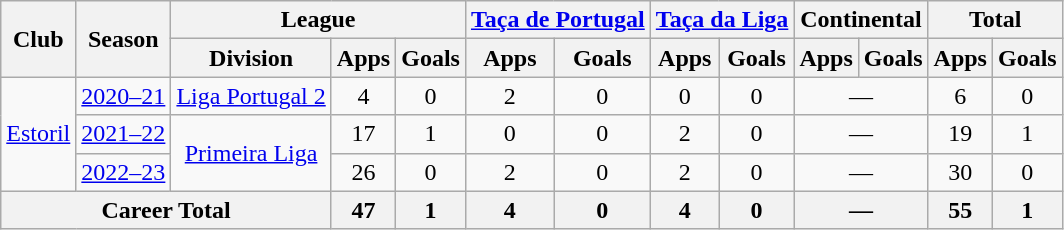<table class="wikitable" style="text-align: center">
<tr>
<th rowspan="2">Club</th>
<th rowspan="2">Season</th>
<th colspan="3">League</th>
<th colspan="2"><a href='#'>Taça de Portugal</a></th>
<th colspan="2"><a href='#'>Taça da Liga</a></th>
<th colspan="2">Continental</th>
<th colspan="2">Total</th>
</tr>
<tr>
<th>Division</th>
<th>Apps</th>
<th>Goals</th>
<th>Apps</th>
<th>Goals</th>
<th>Apps</th>
<th>Goals</th>
<th>Apps</th>
<th>Goals</th>
<th>Apps</th>
<th>Goals</th>
</tr>
<tr>
<td rowspan="3"><a href='#'>Estoril</a></td>
<td><a href='#'>2020–21</a></td>
<td><a href='#'>Liga Portugal 2</a></td>
<td>4</td>
<td>0</td>
<td>2</td>
<td>0</td>
<td>0</td>
<td>0</td>
<td colspan="2">—</td>
<td>6</td>
<td>0</td>
</tr>
<tr>
<td><a href='#'>2021–22</a></td>
<td rowspan="2"><a href='#'>Primeira Liga</a></td>
<td>17</td>
<td>1</td>
<td>0</td>
<td>0</td>
<td>2</td>
<td>0</td>
<td colspan="2">—</td>
<td>19</td>
<td>1</td>
</tr>
<tr>
<td><a href='#'>2022–23</a></td>
<td>26</td>
<td>0</td>
<td>2</td>
<td>0</td>
<td>2</td>
<td>0</td>
<td colspan="2">—</td>
<td>30</td>
<td>0</td>
</tr>
<tr>
<th colspan="3">Career Total</th>
<th>47</th>
<th>1</th>
<th>4</th>
<th>0</th>
<th>4</th>
<th>0</th>
<th colspan="2">—</th>
<th>55</th>
<th>1</th>
</tr>
</table>
